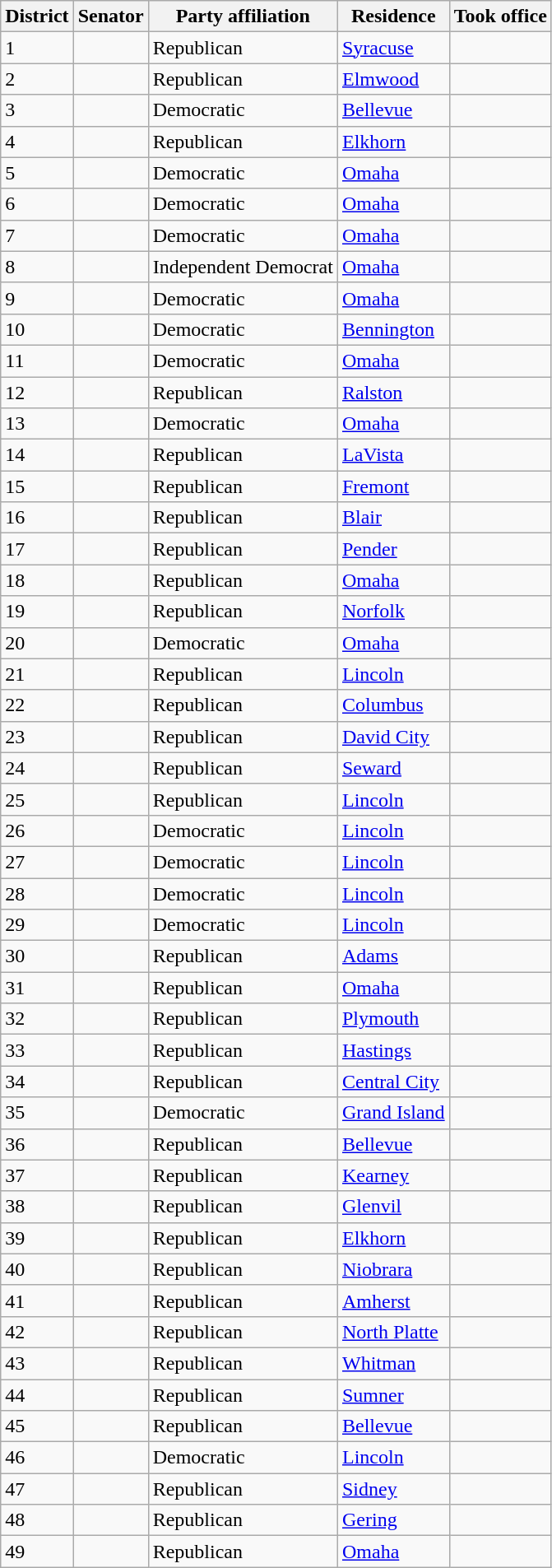<table class="wikitable sortable">
<tr>
<th>District</th>
<th>Senator</th>
<th>Party affiliation</th>
<th>Residence</th>
<th>Took office</th>
</tr>
<tr>
<td>1</td>
<td></td>
<td>Republican</td>
<td><a href='#'>Syracuse</a></td>
<td></td>
</tr>
<tr>
<td>2</td>
<td></td>
<td>Republican</td>
<td><a href='#'>Elmwood</a></td>
<td></td>
</tr>
<tr>
<td>3</td>
<td></td>
<td>Democratic</td>
<td><a href='#'>Bellevue</a></td>
<td></td>
</tr>
<tr>
<td>4</td>
<td></td>
<td>Republican</td>
<td><a href='#'>Elkhorn</a></td>
<td></td>
</tr>
<tr>
<td>5</td>
<td></td>
<td>Democratic</td>
<td><a href='#'>Omaha</a></td>
<td></td>
</tr>
<tr>
<td>6</td>
<td></td>
<td>Democratic</td>
<td><a href='#'>Omaha</a></td>
<td></td>
</tr>
<tr>
<td>7</td>
<td></td>
<td>Democratic</td>
<td><a href='#'>Omaha</a></td>
<td></td>
</tr>
<tr>
<td>8</td>
<td></td>
<td>Independent Democrat</td>
<td><a href='#'>Omaha</a></td>
<td></td>
</tr>
<tr>
<td>9</td>
<td></td>
<td>Democratic</td>
<td><a href='#'>Omaha</a></td>
<td></td>
</tr>
<tr>
<td>10</td>
<td></td>
<td>Democratic</td>
<td><a href='#'>Bennington</a></td>
<td></td>
</tr>
<tr>
<td>11</td>
<td></td>
<td>Democratic</td>
<td><a href='#'>Omaha</a></td>
<td></td>
</tr>
<tr>
<td>12</td>
<td></td>
<td>Republican</td>
<td><a href='#'>Ralston</a></td>
<td></td>
</tr>
<tr>
<td>13</td>
<td></td>
<td>Democratic</td>
<td><a href='#'>Omaha</a></td>
<td></td>
</tr>
<tr>
<td>14</td>
<td></td>
<td>Republican</td>
<td><a href='#'>LaVista</a></td>
<td></td>
</tr>
<tr>
<td>15</td>
<td></td>
<td>Republican</td>
<td><a href='#'>Fremont</a></td>
<td></td>
</tr>
<tr>
<td>16</td>
<td></td>
<td>Republican</td>
<td><a href='#'>Blair</a></td>
<td></td>
</tr>
<tr>
<td>17</td>
<td></td>
<td>Republican</td>
<td><a href='#'>Pender</a></td>
<td></td>
</tr>
<tr>
<td>18</td>
<td></td>
<td>Republican</td>
<td><a href='#'>Omaha</a></td>
<td></td>
</tr>
<tr>
<td>19</td>
<td></td>
<td>Republican</td>
<td><a href='#'>Norfolk</a></td>
<td></td>
</tr>
<tr>
<td>20</td>
<td></td>
<td>Democratic</td>
<td><a href='#'>Omaha</a></td>
<td></td>
</tr>
<tr>
<td>21</td>
<td></td>
<td>Republican</td>
<td><a href='#'>Lincoln</a></td>
<td></td>
</tr>
<tr>
<td>22</td>
<td></td>
<td>Republican</td>
<td><a href='#'>Columbus</a></td>
<td></td>
</tr>
<tr>
<td>23</td>
<td></td>
<td>Republican</td>
<td><a href='#'>David City</a></td>
<td></td>
</tr>
<tr>
<td>24</td>
<td></td>
<td>Republican</td>
<td><a href='#'>Seward</a></td>
<td></td>
</tr>
<tr>
<td>25</td>
<td></td>
<td>Republican</td>
<td><a href='#'>Lincoln</a></td>
<td></td>
</tr>
<tr>
<td>26</td>
<td></td>
<td>Democratic</td>
<td><a href='#'>Lincoln</a></td>
<td></td>
</tr>
<tr>
<td>27</td>
<td></td>
<td>Democratic</td>
<td><a href='#'>Lincoln</a></td>
<td></td>
</tr>
<tr>
<td>28</td>
<td></td>
<td>Democratic</td>
<td><a href='#'>Lincoln</a></td>
<td></td>
</tr>
<tr>
<td>29</td>
<td></td>
<td>Democratic</td>
<td><a href='#'>Lincoln</a></td>
<td></td>
</tr>
<tr>
<td>30</td>
<td></td>
<td>Republican</td>
<td><a href='#'>Adams</a></td>
<td></td>
</tr>
<tr>
<td>31</td>
<td></td>
<td>Republican</td>
<td><a href='#'>Omaha</a></td>
<td></td>
</tr>
<tr>
<td>32</td>
<td></td>
<td>Republican</td>
<td><a href='#'>Plymouth</a></td>
<td></td>
</tr>
<tr>
<td>33</td>
<td></td>
<td>Republican</td>
<td><a href='#'>Hastings</a></td>
<td></td>
</tr>
<tr>
<td>34</td>
<td></td>
<td>Republican</td>
<td><a href='#'>Central City</a></td>
<td></td>
</tr>
<tr>
<td>35</td>
<td></td>
<td>Democratic</td>
<td><a href='#'>Grand Island</a></td>
<td></td>
</tr>
<tr>
<td>36</td>
<td></td>
<td>Republican</td>
<td><a href='#'>Bellevue</a></td>
<td></td>
</tr>
<tr>
<td>37</td>
<td></td>
<td>Republican</td>
<td><a href='#'>Kearney</a></td>
<td></td>
</tr>
<tr>
<td>38</td>
<td></td>
<td>Republican</td>
<td><a href='#'>Glenvil</a></td>
<td></td>
</tr>
<tr>
<td>39</td>
<td></td>
<td>Republican</td>
<td><a href='#'>Elkhorn</a></td>
<td></td>
</tr>
<tr>
<td>40</td>
<td></td>
<td>Republican</td>
<td><a href='#'>Niobrara</a></td>
<td></td>
</tr>
<tr>
<td>41</td>
<td></td>
<td>Republican</td>
<td><a href='#'>Amherst</a></td>
<td></td>
</tr>
<tr>
<td>42</td>
<td></td>
<td>Republican</td>
<td><a href='#'>North Platte</a></td>
<td></td>
</tr>
<tr>
<td>43</td>
<td></td>
<td>Republican</td>
<td><a href='#'>Whitman</a></td>
<td></td>
</tr>
<tr>
<td>44</td>
<td></td>
<td>Republican</td>
<td><a href='#'>Sumner</a></td>
<td></td>
</tr>
<tr>
<td>45</td>
<td></td>
<td>Republican</td>
<td><a href='#'>Bellevue</a></td>
<td></td>
</tr>
<tr>
<td>46</td>
<td></td>
<td>Democratic</td>
<td><a href='#'>Lincoln</a></td>
<td></td>
</tr>
<tr>
<td>47</td>
<td></td>
<td>Republican</td>
<td><a href='#'>Sidney</a></td>
<td></td>
</tr>
<tr>
<td>48</td>
<td></td>
<td>Republican</td>
<td><a href='#'>Gering</a></td>
<td></td>
</tr>
<tr>
<td>49</td>
<td></td>
<td>Republican</td>
<td><a href='#'>Omaha</a></td>
<td></td>
</tr>
</table>
